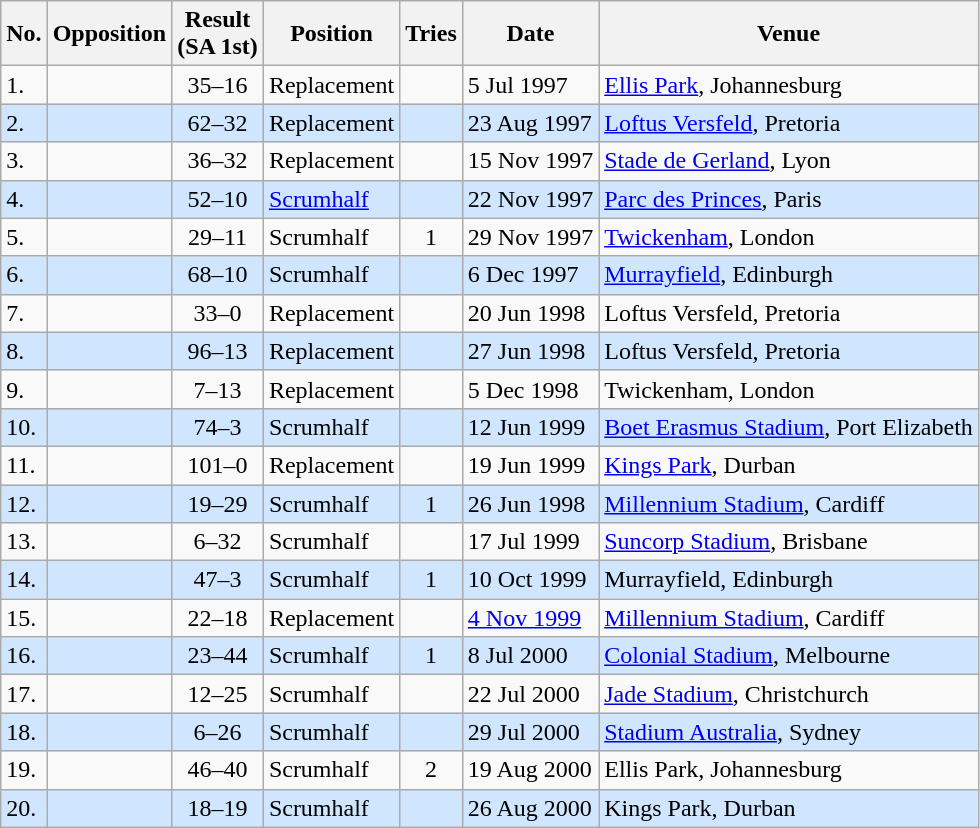<table class="wikitable sortable">
<tr>
<th>No.</th>
<th>Opposition</th>
<th>Result<br>(SA 1st)</th>
<th>Position</th>
<th>Tries</th>
<th>Date</th>
<th>Venue</th>
</tr>
<tr>
<td>1.</td>
<td></td>
<td align="center">35–16</td>
<td>Replacement</td>
<td></td>
<td>5 Jul 1997</td>
<td><a href='#'>Ellis Park</a>, Johannesburg</td>
</tr>
<tr style="background: #D0E6FF;">
<td>2.</td>
<td></td>
<td align="center">62–32</td>
<td>Replacement</td>
<td></td>
<td>23 Aug 1997</td>
<td><a href='#'>Loftus Versfeld</a>, Pretoria</td>
</tr>
<tr>
<td>3.</td>
<td></td>
<td align="center">36–32</td>
<td>Replacement</td>
<td></td>
<td>15 Nov 1997</td>
<td><a href='#'>Stade de Gerland</a>, Lyon</td>
</tr>
<tr style="background: #D0E6FF;">
<td>4.</td>
<td></td>
<td align="center">52–10</td>
<td><a href='#'>Scrumhalf</a></td>
<td></td>
<td>22 Nov 1997</td>
<td><a href='#'>Parc des Princes</a>, Paris</td>
</tr>
<tr>
<td>5.</td>
<td></td>
<td align="center">29–11</td>
<td>Scrumhalf</td>
<td align="center">1</td>
<td>29 Nov 1997</td>
<td><a href='#'>Twickenham</a>, London</td>
</tr>
<tr style="background: #D0E6FF;">
<td>6.</td>
<td></td>
<td align="center">68–10</td>
<td>Scrumhalf</td>
<td></td>
<td>6 Dec 1997</td>
<td><a href='#'>Murrayfield</a>, Edinburgh</td>
</tr>
<tr>
<td>7.</td>
<td></td>
<td align="center">33–0</td>
<td>Replacement</td>
<td></td>
<td>20 Jun 1998</td>
<td>Loftus Versfeld, Pretoria</td>
</tr>
<tr style="background: #D0E6FF;">
<td>8.</td>
<td></td>
<td align="center">96–13</td>
<td>Replacement</td>
<td></td>
<td>27 Jun 1998</td>
<td>Loftus Versfeld, Pretoria</td>
</tr>
<tr>
<td>9.</td>
<td></td>
<td align="center">7–13</td>
<td>Replacement</td>
<td></td>
<td>5 Dec 1998</td>
<td>Twickenham, London</td>
</tr>
<tr style="background: #D0E6FF;">
<td>10.</td>
<td></td>
<td align="center">74–3</td>
<td>Scrumhalf</td>
<td></td>
<td>12 Jun 1999</td>
<td><a href='#'>Boet Erasmus Stadium</a>, Port Elizabeth</td>
</tr>
<tr>
<td>11.</td>
<td></td>
<td align="center">101–0</td>
<td>Replacement</td>
<td></td>
<td>19 Jun 1999</td>
<td><a href='#'>Kings Park</a>, Durban</td>
</tr>
<tr style="background: #D0E6FF;">
<td>12.</td>
<td></td>
<td align="center">19–29</td>
<td>Scrumhalf</td>
<td align="center">1</td>
<td>26 Jun 1998</td>
<td><a href='#'>Millennium Stadium</a>, Cardiff</td>
</tr>
<tr>
<td>13.</td>
<td></td>
<td align="center">6–32</td>
<td>Scrumhalf</td>
<td></td>
<td>17 Jul 1999</td>
<td><a href='#'>Suncorp Stadium</a>, Brisbane</td>
</tr>
<tr style="background: #D0E6FF;">
<td>14.</td>
<td></td>
<td align="center">47–3</td>
<td>Scrumhalf</td>
<td align="center">1</td>
<td>10 Oct 1999</td>
<td>Murrayfield, Edinburgh</td>
</tr>
<tr>
<td>15.</td>
<td></td>
<td align="center">22–18</td>
<td>Replacement</td>
<td></td>
<td><a href='#'>4 Nov 1999</a></td>
<td><a href='#'>Millennium Stadium</a>, Cardiff</td>
</tr>
<tr style="background: #D0E6FF;">
<td>16.</td>
<td></td>
<td align="center">23–44</td>
<td>Scrumhalf</td>
<td align="center">1</td>
<td>8 Jul 2000</td>
<td><a href='#'>Colonial Stadium</a>, Melbourne</td>
</tr>
<tr>
<td>17.</td>
<td></td>
<td align="center">12–25</td>
<td>Scrumhalf</td>
<td></td>
<td>22 Jul 2000</td>
<td><a href='#'>Jade Stadium</a>, Christchurch</td>
</tr>
<tr style="background: #D0E6FF;">
<td>18.</td>
<td></td>
<td align="center">6–26</td>
<td>Scrumhalf</td>
<td></td>
<td>29 Jul 2000</td>
<td><a href='#'>Stadium Australia</a>, Sydney</td>
</tr>
<tr>
<td>19.</td>
<td></td>
<td align="center">46–40</td>
<td>Scrumhalf</td>
<td align="center">2</td>
<td>19 Aug 2000</td>
<td>Ellis Park, Johannesburg</td>
</tr>
<tr style="background: #D0E6FF;">
<td>20.</td>
<td></td>
<td align="center">18–19</td>
<td>Scrumhalf</td>
<td></td>
<td>26 Aug 2000</td>
<td>Kings Park, Durban</td>
</tr>
</table>
